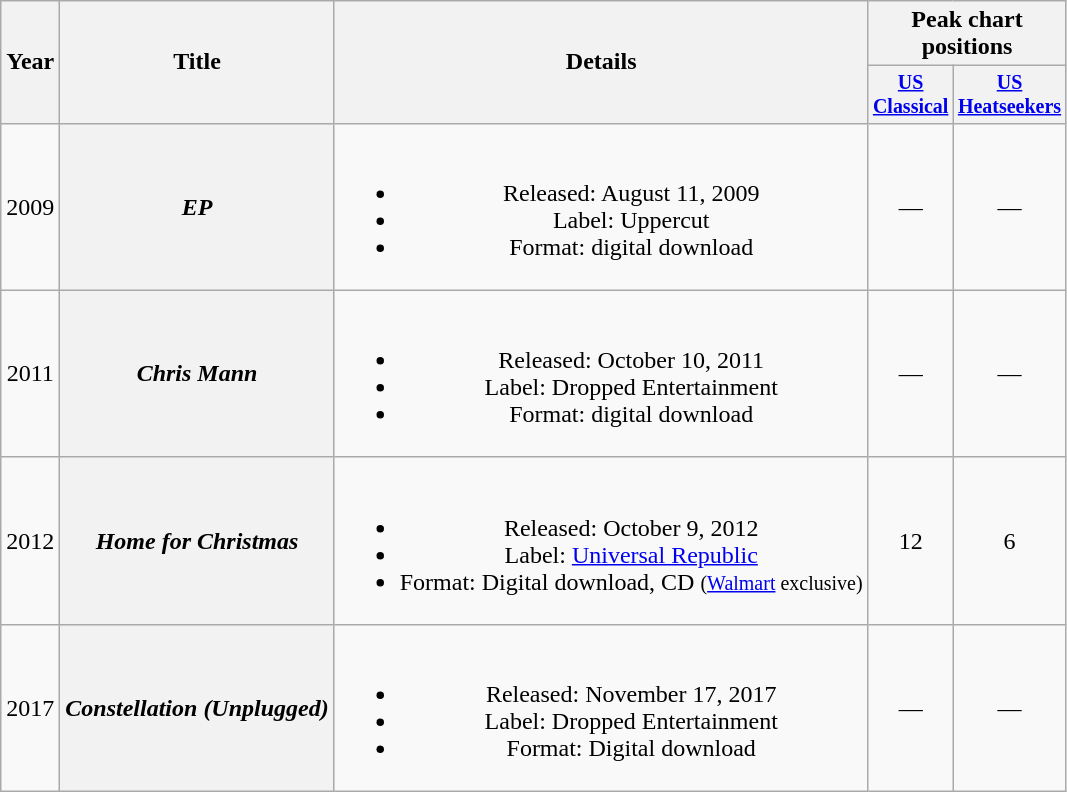<table class="wikitable plainrowheaders" style="text-align:center;">
<tr>
<th scope="col" rowspan="2">Year</th>
<th rowspan="2">Title</th>
<th rowspan="2">Details</th>
<th colspan="2">Peak chart<br>positions</th>
</tr>
<tr style="font-size:smaller;">
<th width="35"><a href='#'>US<br>Classical</a><br></th>
<th width="35"><a href='#'>US<br>Heatseekers</a><br></th>
</tr>
<tr>
<td>2009</td>
<th scope="row"><em>EP</em></th>
<td><br><ul><li>Released: August 11, 2009</li><li>Label: Uppercut</li><li>Format: digital download</li></ul></td>
<td>—</td>
<td>—</td>
</tr>
<tr>
<td>2011</td>
<th scope="row"><em>Chris Mann</em></th>
<td><br><ul><li>Released: October 10, 2011</li><li>Label: Dropped Entertainment</li><li>Format: digital download</li></ul></td>
<td>—</td>
<td>—</td>
</tr>
<tr>
<td>2012</td>
<th scope="row"><em>Home for Christmas</em></th>
<td><br><ul><li>Released: October 9, 2012</li><li>Label: <a href='#'>Universal Republic</a></li><li>Format: Digital download, CD <small>(<a href='#'>Walmart</a> exclusive)</small></li></ul></td>
<td>12</td>
<td>6</td>
</tr>
<tr>
<td>2017</td>
<th scope="row"><em>Constellation (Unplugged)</em></th>
<td><br><ul><li>Released: November 17, 2017</li><li>Label: Dropped Entertainment</li><li>Format: Digital download</li></ul></td>
<td>—</td>
<td>—</td>
</tr>
</table>
